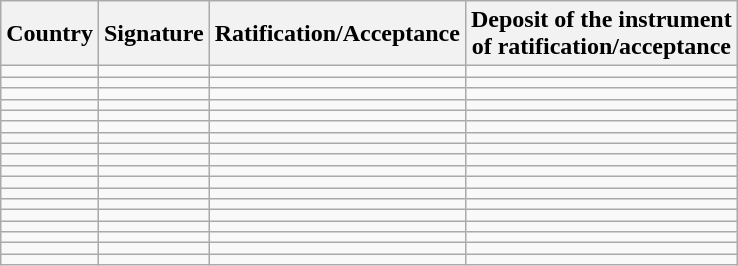<table class="wikitable sortable">
<tr>
<th>Country</th>
<th>Signature</th>
<th>Ratification/Acceptance</th>
<th>Deposit of the instrument<br>of ratification/acceptance</th>
</tr>
<tr>
<td></td>
<td></td>
<td></td>
<td></td>
</tr>
<tr>
<td></td>
<td></td>
<td></td>
<td></td>
</tr>
<tr>
<td></td>
<td></td>
<td></td>
<td></td>
</tr>
<tr>
<td></td>
<td></td>
<td></td>
<td></td>
</tr>
<tr>
<td></td>
<td></td>
<td></td>
<td></td>
</tr>
<tr>
<td></td>
<td></td>
<td></td>
<td></td>
</tr>
<tr>
<td></td>
<td></td>
<td></td>
<td></td>
</tr>
<tr>
<td></td>
<td></td>
<td></td>
<td></td>
</tr>
<tr>
<td></td>
<td></td>
<td></td>
<td></td>
</tr>
<tr>
<td></td>
<td></td>
<td></td>
<td></td>
</tr>
<tr>
<td></td>
<td></td>
<td></td>
<td></td>
</tr>
<tr>
<td></td>
<td></td>
<td></td>
<td></td>
</tr>
<tr>
<td></td>
<td></td>
<td></td>
<td></td>
</tr>
<tr>
<td></td>
<td></td>
<td></td>
<td></td>
</tr>
<tr>
<td></td>
<td></td>
<td></td>
<td></td>
</tr>
<tr>
<td></td>
<td></td>
<td></td>
<td></td>
</tr>
<tr>
<td></td>
<td></td>
<td></td>
<td></td>
</tr>
<tr>
<td></td>
<td></td>
<td></td>
<td></td>
</tr>
</table>
